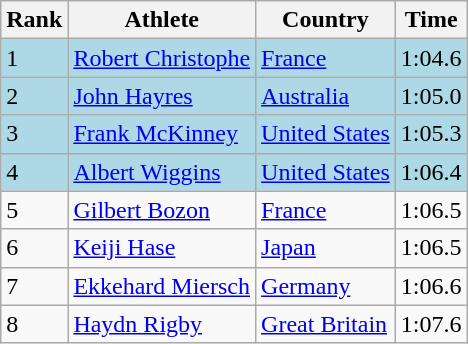<table class="wikitable">
<tr>
<th>Rank</th>
<th>Athlete</th>
<th>Country</th>
<th>Time</th>
</tr>
<tr bgcolor=lightblue>
<td>1</td>
<td><a href='#'>Robert Christophe</a></td>
<td><a href='#'>France</a></td>
<td>1:04.6</td>
</tr>
<tr bgcolor=lightblue>
<td>2</td>
<td><a href='#'>John Hayres</a></td>
<td><a href='#'>Australia</a></td>
<td>1:05.0</td>
</tr>
<tr bgcolor=lightblue>
<td>3</td>
<td><a href='#'>Frank McKinney</a></td>
<td><a href='#'>United States</a></td>
<td>1:05.3</td>
</tr>
<tr bgcolor=lightblue>
<td>4</td>
<td><a href='#'>Albert Wiggins</a></td>
<td><a href='#'>United States</a></td>
<td>1:06.4</td>
</tr>
<tr>
<td>5</td>
<td><a href='#'>Gilbert Bozon</a></td>
<td><a href='#'>France</a></td>
<td>1:06.5</td>
</tr>
<tr>
<td>6</td>
<td><a href='#'>Keiji Hase</a></td>
<td><a href='#'>Japan</a></td>
<td>1:06.5</td>
</tr>
<tr>
<td>7</td>
<td><a href='#'>Ekkehard Miersch</a></td>
<td><a href='#'>Germany</a></td>
<td>1:06.6</td>
</tr>
<tr>
<td>8</td>
<td><a href='#'>Haydn Rigby</a></td>
<td><a href='#'>Great Britain</a></td>
<td>1:07.6</td>
</tr>
</table>
